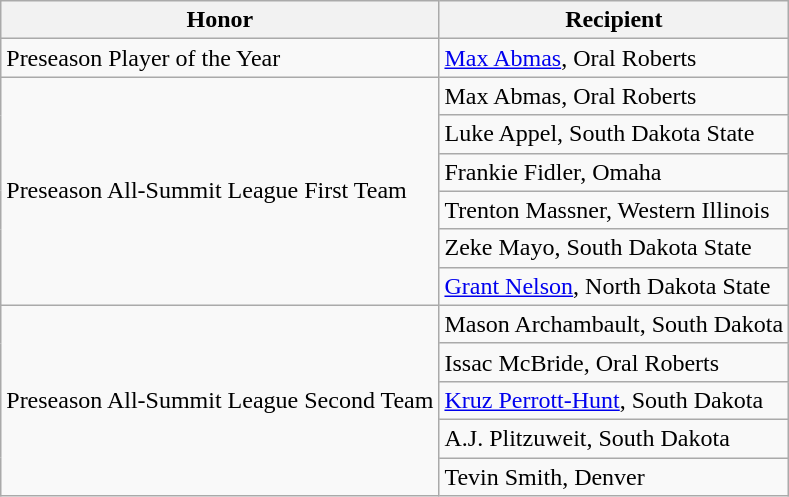<table class="wikitable" border="1">
<tr>
<th>Honor</th>
<th>Recipient</th>
</tr>
<tr>
<td>Preseason Player of the Year</td>
<td><a href='#'>Max Abmas</a>, Oral Roberts</td>
</tr>
<tr>
<td rowspan=6>Preseason All-Summit League First Team</td>
<td>Max Abmas, Oral Roberts</td>
</tr>
<tr>
<td>Luke Appel, South Dakota State</td>
</tr>
<tr>
<td>Frankie Fidler, Omaha</td>
</tr>
<tr>
<td>Trenton Massner, Western Illinois</td>
</tr>
<tr>
<td>Zeke Mayo, South Dakota State</td>
</tr>
<tr>
<td><a href='#'>Grant Nelson</a>, North Dakota State</td>
</tr>
<tr>
<td rowspan=5>Preseason All-Summit League Second Team</td>
<td>Mason Archambault, South Dakota</td>
</tr>
<tr>
<td>Issac McBride, Oral Roberts</td>
</tr>
<tr>
<td><a href='#'>Kruz Perrott-Hunt</a>, South Dakota</td>
</tr>
<tr>
<td>A.J. Plitzuweit, South Dakota</td>
</tr>
<tr>
<td>Tevin Smith, Denver</td>
</tr>
</table>
